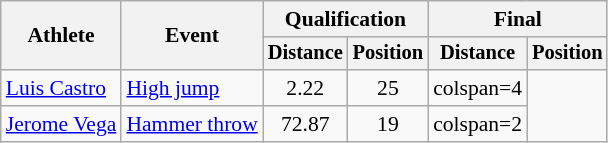<table class=wikitable style=font-size:90%>
<tr>
<th rowspan=2>Athlete</th>
<th rowspan=2>Event</th>
<th colspan=2>Qualification</th>
<th colspan=2>Final</th>
</tr>
<tr style=font-size:95%>
<th>Distance</th>
<th>Position</th>
<th>Distance</th>
<th>Position</th>
</tr>
<tr align=center>
<td align=left><a href='#'>Luis Castro</a></td>
<td align=left><a href='#'>High jump</a></td>
<td>2.22</td>
<td>25</td>
<td>colspan=4 </td>
</tr>
<tr align=center>
<td align=left><a href='#'>Jerome Vega</a></td>
<td align=left><a href='#'>Hammer throw</a></td>
<td>72.87</td>
<td>19</td>
<td>colspan=2 </td>
</tr>
</table>
